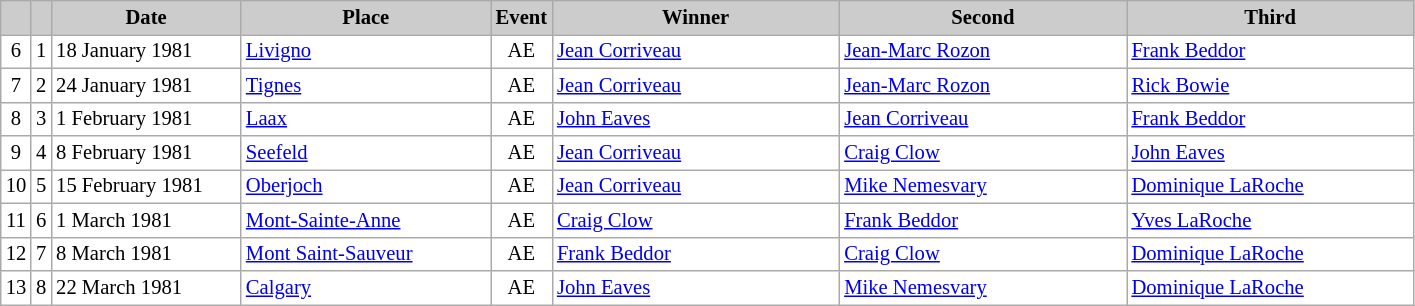<table class="wikitable plainrowheaders" style="background:#fff; font-size:86%; line-height:16px; border:grey solid 1px; border-collapse:collapse;">
<tr style="background:#ccc; text-align:center;">
<th scope="col" style="background:#ccc; width=20 px;"></th>
<th scope="col" style="background:#ccc; width=30 px;"></th>
<th scope="col" style="background:#ccc; width:120px;">Date</th>
<th scope="col" style="background:#ccc; width:160px;">Place</th>
<th scope="col" style="background:#ccc; width:15px;">Event</th>
<th scope="col" style="background:#ccc; width:185px;">Winner</th>
<th scope="col" style="background:#ccc; width:185px;">Second</th>
<th scope="col" style="background:#ccc; width:185px;">Third</th>
</tr>
<tr>
<td align=center>6</td>
<td align=center>1</td>
<td>18 January 1981</td>
<td> <a href='#'>Livigno</a></td>
<td align=center>AE</td>
<td> <a href='#'>Jean Corriveau</a></td>
<td> <a href='#'>Jean-Marc Rozon</a></td>
<td> <a href='#'>Frank Beddor</a></td>
</tr>
<tr>
<td align=center>7</td>
<td align=center>2</td>
<td>24 January 1981</td>
<td> <a href='#'>Tignes</a></td>
<td align=center>AE</td>
<td> <a href='#'>Jean Corriveau</a></td>
<td> <a href='#'>Jean-Marc Rozon</a></td>
<td> <a href='#'>Rick Bowie</a></td>
</tr>
<tr>
<td align=center>8</td>
<td align=center>3</td>
<td>1 February 1981</td>
<td> <a href='#'>Laax</a></td>
<td align=center>AE</td>
<td> <a href='#'>John Eaves</a></td>
<td> <a href='#'>Jean Corriveau</a></td>
<td> <a href='#'>Frank Beddor</a></td>
</tr>
<tr>
<td align=center>9</td>
<td align=center>4</td>
<td>8 February 1981</td>
<td> <a href='#'>Seefeld</a></td>
<td align=center>AE</td>
<td> <a href='#'>Jean Corriveau</a></td>
<td> <a href='#'>Craig Clow</a></td>
<td> <a href='#'>John Eaves</a></td>
</tr>
<tr>
<td align=center>10</td>
<td align=center>5</td>
<td>15 February 1981</td>
<td> <a href='#'>Oberjoch</a></td>
<td align=center>AE</td>
<td> <a href='#'>Jean Corriveau</a></td>
<td> <a href='#'>Mike Nemesvary</a></td>
<td> <a href='#'>Dominique LaRoche</a></td>
</tr>
<tr>
<td align=center>11</td>
<td align=center>6</td>
<td>1 March 1981</td>
<td> <a href='#'>Mont-Sainte-Anne</a></td>
<td align=center>AE</td>
<td> <a href='#'>Craig Clow</a></td>
<td> <a href='#'>Frank Beddor</a></td>
<td> <a href='#'>Yves LaRoche</a></td>
</tr>
<tr>
<td align=center>12</td>
<td align=center>7</td>
<td>8 March 1981</td>
<td> <a href='#'>Mont Saint-Sauveur</a></td>
<td align=center>AE</td>
<td> <a href='#'>Frank Beddor</a></td>
<td> <a href='#'>Craig Clow</a></td>
<td> <a href='#'>Dominique LaRoche</a></td>
</tr>
<tr>
<td align=center>13</td>
<td align=center>8</td>
<td>22 March 1981</td>
<td> <a href='#'>Calgary</a></td>
<td align=center>AE</td>
<td> <a href='#'>John Eaves</a></td>
<td> <a href='#'>Mike Nemesvary</a></td>
<td> <a href='#'>Dominique LaRoche</a></td>
</tr>
</table>
